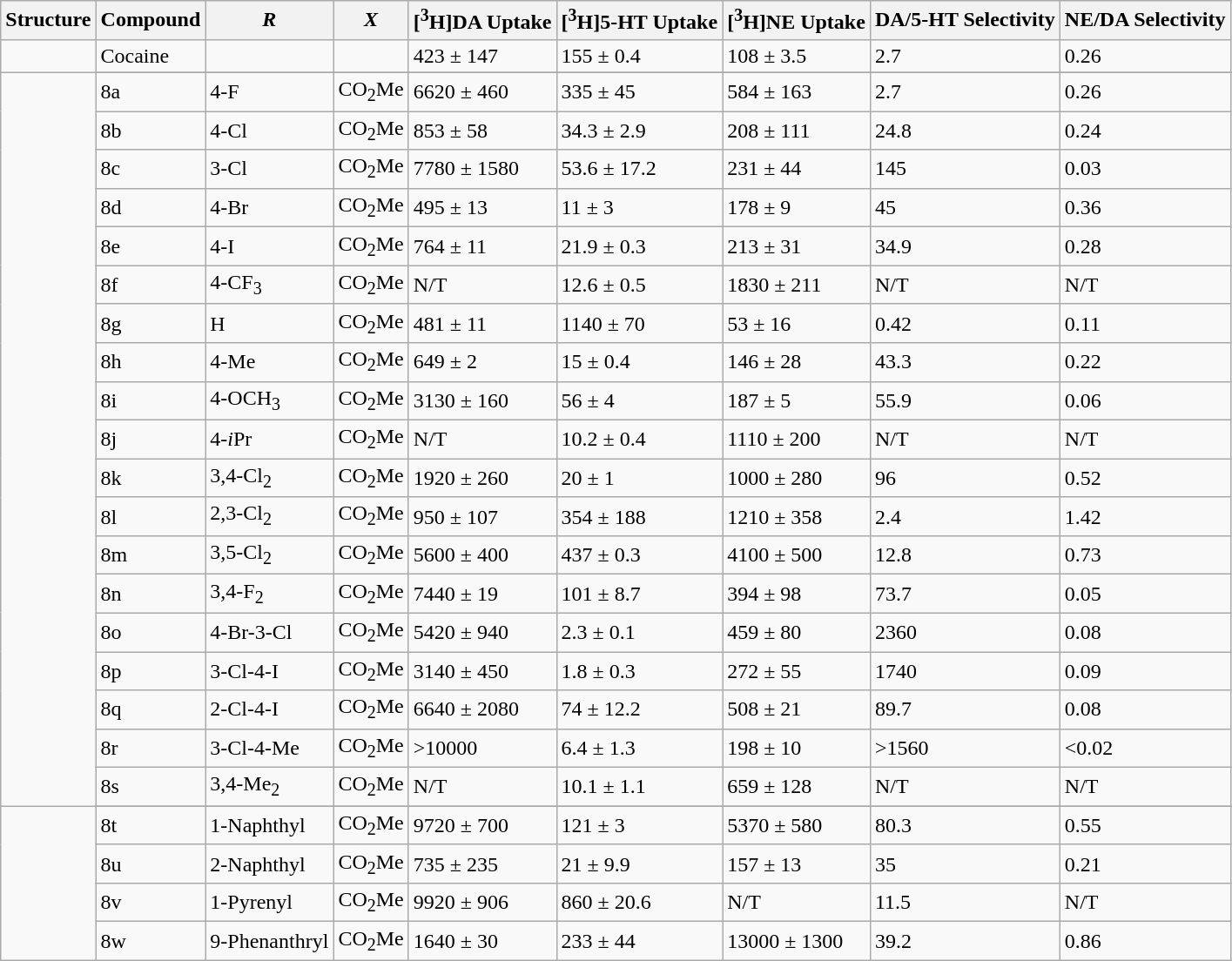<table class="wikitable sortable">
<tr>
<th>Structure</th>
<th>Compound</th>
<th><em>R</em></th>
<th><em>X</em></th>
<th>[<sup>3</sup>H]DA Uptake</th>
<th>[<sup>3</sup>H]5-HT Uptake</th>
<th>[<sup>3</sup>H]NE Uptake</th>
<th>DA/5-HT Selectivity</th>
<th>NE/DA Selectivity</th>
</tr>
<tr>
<td></td>
<td>Cocaine</td>
<td></td>
<td></td>
<td>423 ± 147</td>
<td>155 ± 0.4</td>
<td>108 ± 3.5</td>
<td>2.7</td>
<td>0.26</td>
</tr>
<tr>
<td rowspan=20></td>
</tr>
<tr>
<td>8a</td>
<td>4-F</td>
<td>CO<sub>2</sub>Me</td>
<td>6620 ± 460</td>
<td>335 ± 45</td>
<td>584 ± 163</td>
<td>2.7</td>
<td>0.26</td>
</tr>
<tr>
<td>8b</td>
<td>4-Cl</td>
<td>CO<sub>2</sub>Me</td>
<td>853 ± 58</td>
<td>34.3 ± 2.9</td>
<td>208 ± 111</td>
<td>24.8</td>
<td>0.24</td>
</tr>
<tr>
<td>8c</td>
<td>3-Cl</td>
<td>CO<sub>2</sub>Me</td>
<td>7780 ± 1580</td>
<td>53.6 ± 17.2</td>
<td>231 ± 44</td>
<td>145</td>
<td>0.03</td>
</tr>
<tr>
<td>8d</td>
<td>4-Br</td>
<td>CO<sub>2</sub>Me</td>
<td>495 ± 13</td>
<td>11 ± 3</td>
<td>178 ± 9</td>
<td>45</td>
<td>0.36</td>
</tr>
<tr>
<td>8e</td>
<td>4-I</td>
<td>CO<sub>2</sub>Me</td>
<td>764 ± 11</td>
<td>21.9 ± 0.3</td>
<td>213 ± 31</td>
<td>34.9</td>
<td>0.28</td>
</tr>
<tr>
<td>8f</td>
<td>4-CF<sub>3</sub></td>
<td>CO<sub>2</sub>Me</td>
<td>N/T</td>
<td>12.6 ± 0.5</td>
<td>1830 ± 211</td>
<td>N/T</td>
<td>N/T</td>
</tr>
<tr>
<td>8g</td>
<td>H</td>
<td>CO<sub>2</sub>Me</td>
<td>481 ± 11</td>
<td>1140 ± 70</td>
<td>53 ± 16</td>
<td>0.42</td>
<td>0.11</td>
</tr>
<tr>
<td>8h</td>
<td>4-Me</td>
<td>CO<sub>2</sub>Me</td>
<td>649 ± 2</td>
<td>15 ± 0.4</td>
<td>146 ± 28</td>
<td>43.3</td>
<td>0.22</td>
</tr>
<tr>
<td>8i</td>
<td>4-OCH<sub>3</sub></td>
<td>CO<sub>2</sub>Me</td>
<td>3130 ± 160</td>
<td>56 ± 4</td>
<td>187 ± 5</td>
<td>55.9</td>
<td>0.06</td>
</tr>
<tr>
<td>8j</td>
<td>4-<em>i</em>Pr</td>
<td>CO<sub>2</sub>Me</td>
<td>N/T</td>
<td>10.2 ± 0.4</td>
<td>1110 ± 200</td>
<td>N/T</td>
<td>N/T</td>
</tr>
<tr>
<td>8k</td>
<td>3,4-Cl<sub>2</sub></td>
<td>CO<sub>2</sub>Me</td>
<td>1920 ± 260</td>
<td>20 ± 1</td>
<td>1000 ± 280</td>
<td>96</td>
<td>0.52</td>
</tr>
<tr>
<td>8l</td>
<td>2,3-Cl<sub>2</sub></td>
<td>CO<sub>2</sub>Me</td>
<td>950 ± 107</td>
<td>354 ± 188</td>
<td>1210 ± 358</td>
<td>2.4</td>
<td>1.42</td>
</tr>
<tr>
<td>8m</td>
<td>3,5-Cl<sub>2</sub></td>
<td>CO<sub>2</sub>Me</td>
<td>5600 ± 400</td>
<td>437 ± 0.3</td>
<td>4100 ± 500</td>
<td>12.8</td>
<td>0.73</td>
</tr>
<tr>
<td>8n</td>
<td>3,4-F<sub>2</sub></td>
<td>CO<sub>2</sub>Me</td>
<td>7440 ± 19</td>
<td>101 ± 8.7</td>
<td>394 ± 98</td>
<td>73.7</td>
<td>0.05</td>
</tr>
<tr>
<td>8o</td>
<td>4-Br-3-Cl</td>
<td>CO<sub>2</sub>Me</td>
<td>5420 ± 940</td>
<td>2.3 ± 0.1</td>
<td>459 ± 80</td>
<td>2360</td>
<td>0.08</td>
</tr>
<tr>
<td>8p</td>
<td>3-Cl-4-I</td>
<td>CO<sub>2</sub>Me</td>
<td>3140 ± 450</td>
<td>1.8 ± 0.3</td>
<td>272 ± 55</td>
<td>1740</td>
<td>0.09</td>
</tr>
<tr>
<td>8q</td>
<td>2-Cl-4-I</td>
<td>CO<sub>2</sub>Me</td>
<td>6640 ± 2080</td>
<td>74 ± 12.2</td>
<td>508 ± 21</td>
<td>89.7</td>
<td>0.08</td>
</tr>
<tr>
<td>8r</td>
<td>3-Cl-4-Me</td>
<td>CO<sub>2</sub>Me</td>
<td>>10000</td>
<td>6.4 ± 1.3</td>
<td>198 ± 10</td>
<td>>1560</td>
<td><0.02</td>
</tr>
<tr>
<td>8s</td>
<td>3,4-Me<sub>2</sub></td>
<td>CO<sub>2</sub>Me</td>
<td>N/T</td>
<td>10.1 ± 1.1</td>
<td>659 ± 128</td>
<td>N/T</td>
<td>N/T</td>
</tr>
<tr>
<td rowspan=5></td>
</tr>
<tr>
<td>8t</td>
<td>1-Naphthyl</td>
<td>CO<sub>2</sub>Me</td>
<td>9720 ± 700</td>
<td>121 ± 3</td>
<td>5370 ± 580</td>
<td>80.3</td>
<td>0.55</td>
</tr>
<tr>
<td>8u</td>
<td>2-Naphthyl</td>
<td>CO<sub>2</sub>Me</td>
<td>735 ± 235</td>
<td>21 ± 9.9</td>
<td>157 ± 13</td>
<td>35</td>
<td>0.21</td>
</tr>
<tr>
<td>8v</td>
<td>1-Pyrenyl</td>
<td>CO<sub>2</sub>Me</td>
<td>9920 ± 906</td>
<td>860 ± 20.6</td>
<td>N/T</td>
<td>11.5</td>
<td>N/T</td>
</tr>
<tr>
<td>8w</td>
<td>9-Phenanthryl</td>
<td>CO<sub>2</sub>Me</td>
<td>1640 ± 30</td>
<td>233 ± 44</td>
<td>13000 ± 1300</td>
<td>39.2</td>
<td>0.86</td>
</tr>
</table>
